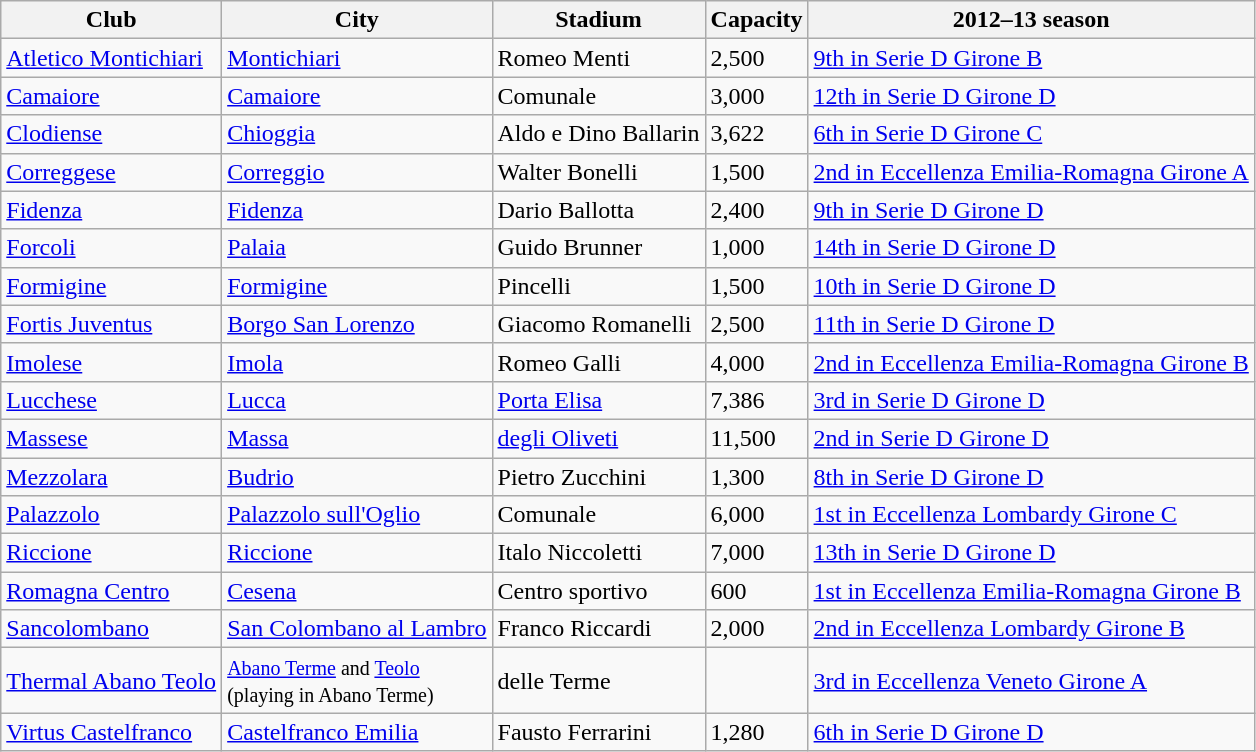<table class="wikitable sortable">
<tr>
<th>Club</th>
<th>City</th>
<th>Stadium</th>
<th>Capacity</th>
<th>2012–13 season</th>
</tr>
<tr>
<td><a href='#'>Atletico Montichiari</a></td>
<td><a href='#'>Montichiari</a></td>
<td>Romeo Menti</td>
<td>2,500</td>
<td><a href='#'>9th in Serie D Girone B</a></td>
</tr>
<tr>
<td><a href='#'>Camaiore</a></td>
<td><a href='#'>Camaiore</a></td>
<td>Comunale</td>
<td>3,000</td>
<td><a href='#'>12th in Serie D Girone D</a></td>
</tr>
<tr>
<td><a href='#'>Clodiense</a></td>
<td><a href='#'>Chioggia</a></td>
<td>Aldo e Dino Ballarin</td>
<td>3,622</td>
<td><a href='#'>6th in Serie D Girone C</a></td>
</tr>
<tr>
<td><a href='#'>Correggese</a></td>
<td><a href='#'>Correggio</a></td>
<td>Walter Bonelli</td>
<td>1,500</td>
<td><a href='#'>2nd in Eccellenza Emilia-Romagna Girone A</a></td>
</tr>
<tr>
<td><a href='#'>Fidenza</a></td>
<td><a href='#'>Fidenza</a></td>
<td>Dario Ballotta</td>
<td>2,400</td>
<td><a href='#'>9th in Serie D Girone D</a></td>
</tr>
<tr>
<td><a href='#'>Forcoli</a></td>
<td><a href='#'>Palaia</a></td>
<td>Guido Brunner</td>
<td>1,000</td>
<td><a href='#'>14th in Serie D Girone D</a></td>
</tr>
<tr>
<td><a href='#'>Formigine</a></td>
<td><a href='#'>Formigine</a></td>
<td>Pincelli</td>
<td>1,500</td>
<td><a href='#'>10th in Serie D Girone D</a></td>
</tr>
<tr>
<td><a href='#'>Fortis Juventus</a></td>
<td><a href='#'>Borgo San Lorenzo</a></td>
<td>Giacomo Romanelli</td>
<td>2,500</td>
<td><a href='#'>11th in Serie D Girone D</a></td>
</tr>
<tr>
<td><a href='#'>Imolese</a></td>
<td><a href='#'>Imola</a></td>
<td>Romeo Galli</td>
<td>4,000</td>
<td><a href='#'>2nd in Eccellenza Emilia-Romagna Girone B</a></td>
</tr>
<tr>
<td><a href='#'>Lucchese</a></td>
<td><a href='#'>Lucca</a></td>
<td><a href='#'>Porta Elisa</a></td>
<td>7,386</td>
<td><a href='#'>3rd in Serie D Girone D</a></td>
</tr>
<tr>
<td><a href='#'>Massese</a></td>
<td><a href='#'>Massa</a></td>
<td><a href='#'>degli Oliveti</a></td>
<td>11,500</td>
<td><a href='#'>2nd in Serie D Girone D</a></td>
</tr>
<tr>
<td><a href='#'>Mezzolara</a></td>
<td><a href='#'>Budrio</a></td>
<td>Pietro Zucchini</td>
<td>1,300</td>
<td><a href='#'>8th in Serie D Girone D</a></td>
</tr>
<tr>
<td><a href='#'>Palazzolo</a></td>
<td><a href='#'>Palazzolo sull'Oglio</a></td>
<td>Comunale</td>
<td>6,000</td>
<td><a href='#'>1st in Eccellenza Lombardy Girone C</a></td>
</tr>
<tr>
<td><a href='#'>Riccione</a></td>
<td><a href='#'>Riccione</a></td>
<td>Italo Niccoletti</td>
<td>7,000</td>
<td><a href='#'>13th in Serie D Girone D</a></td>
</tr>
<tr>
<td><a href='#'>Romagna Centro</a></td>
<td><a href='#'>Cesena</a></td>
<td>Centro sportivo</td>
<td>600</td>
<td><a href='#'>1st in Eccellenza Emilia-Romagna Girone B</a></td>
</tr>
<tr>
<td><a href='#'>Sancolombano</a></td>
<td><a href='#'>San Colombano al Lambro</a></td>
<td>Franco Riccardi</td>
<td>2,000</td>
<td><a href='#'>2nd in Eccellenza Lombardy Girone B</a></td>
</tr>
<tr>
<td><a href='#'>Thermal Abano Teolo</a></td>
<td><small><a href='#'>Abano Terme</a> and <a href='#'>Teolo</a><br>(playing in Abano Terme)</small></td>
<td>delle Terme</td>
<td></td>
<td><a href='#'>3rd in Eccellenza Veneto Girone A</a></td>
</tr>
<tr>
<td><a href='#'>Virtus Castelfranco</a></td>
<td><a href='#'>Castelfranco Emilia</a></td>
<td>Fausto Ferrarini</td>
<td>1,280</td>
<td><a href='#'>6th in Serie D Girone D</a></td>
</tr>
</table>
